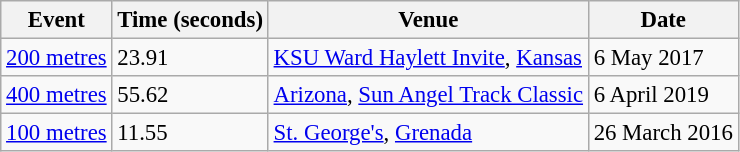<table class="wikitable" style="font-size: 95%;">
<tr>
<th>Event</th>
<th>Time (seconds)</th>
<th>Venue</th>
<th>Date</th>
</tr>
<tr>
<td><a href='#'>200 metres</a></td>
<td>23.91</td>
<td><a href='#'>KSU Ward Haylett Invite</a>, <a href='#'>Kansas</a></td>
<td>6 May 2017</td>
</tr>
<tr>
<td><a href='#'>400 metres</a></td>
<td>55.62</td>
<td><a href='#'>Arizona</a>, <a href='#'>Sun Angel Track Classic</a></td>
<td>6 April 2019</td>
</tr>
<tr>
<td><a href='#'>100 metres</a></td>
<td>11.55</td>
<td><a href='#'>St. George's</a>, <a href='#'>Grenada</a></td>
<td>26 March 2016</td>
</tr>
</table>
